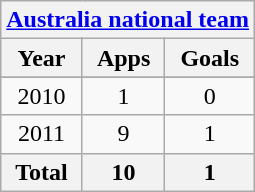<table class="wikitable" style="text-align:center">
<tr>
<th colspan=3><a href='#'>Australia national team</a></th>
</tr>
<tr>
<th>Year</th>
<th>Apps</th>
<th>Goals</th>
</tr>
<tr>
</tr>
<tr>
<td>2010</td>
<td>1</td>
<td>0</td>
</tr>
<tr>
<td>2011</td>
<td>9</td>
<td>1</td>
</tr>
<tr>
<th>Total</th>
<th>10</th>
<th>1</th>
</tr>
</table>
